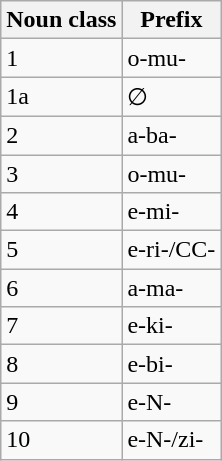<table class="wikitable sortable">
<tr>
<th>Noun class</th>
<th>Prefix</th>
</tr>
<tr>
<td>1</td>
<td>o-mu-</td>
</tr>
<tr>
<td>1a</td>
<td>∅</td>
</tr>
<tr>
<td>2</td>
<td>a-ba-</td>
</tr>
<tr>
<td>3</td>
<td>o-mu-</td>
</tr>
<tr>
<td>4</td>
<td>e-mi-</td>
</tr>
<tr>
<td>5</td>
<td>e-ri-/CC-</td>
</tr>
<tr>
<td>6</td>
<td>a-ma-</td>
</tr>
<tr>
<td>7</td>
<td>e-ki-</td>
</tr>
<tr>
<td>8</td>
<td>e-bi-</td>
</tr>
<tr>
<td>9</td>
<td>e-N-</td>
</tr>
<tr>
<td>10</td>
<td>e-N-/zi-</td>
</tr>
</table>
